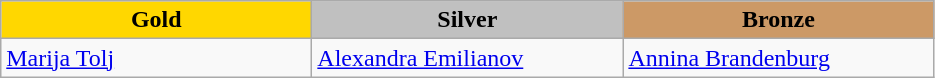<table class="wikitable" style="text-align:left">
<tr align="center">
<td width=200 bgcolor=gold><strong>Gold</strong></td>
<td width=200 bgcolor=silver><strong>Silver</strong></td>
<td width=200 bgcolor=CC9966><strong>Bronze</strong></td>
</tr>
<tr>
<td><a href='#'>Marija Tolj</a><br></td>
<td><a href='#'>Alexandra Emilianov</a><br></td>
<td><a href='#'>Annina Brandenburg</a><br></td>
</tr>
</table>
